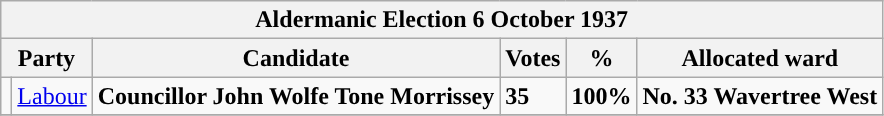<table class="wikitable">
<tr>
<th colspan="6"><strong>Aldermanic Election 6 October 1937</strong></th>
</tr>
<tr>
<th colspan="2">Party</th>
<th>Candidate</th>
<th>Votes</th>
<th>%</th>
<th>Allocated ward</th>
</tr>
<tr>
<td style="background-color:"></td>
<td><a href='#'>Labour</a></td>
<td><strong>Councillor John Wolfe Tone Morrissey</strong></td>
<td><strong>35</strong></td>
<td><strong>100%</strong></td>
<td><strong>No. 33 Wavertree West</strong></td>
</tr>
<tr>
</tr>
</table>
